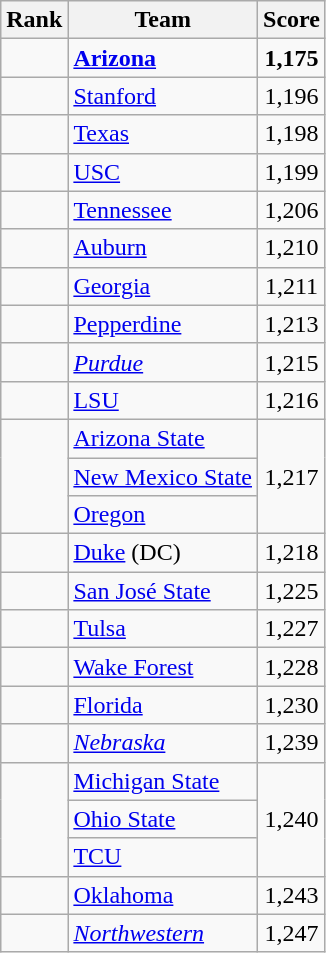<table class="wikitable sortable" style="text-align:center">
<tr>
<th dat-sort-type=number>Rank</th>
<th>Team</th>
<th>Score</th>
</tr>
<tr>
<td></td>
<td align=left><strong><a href='#'>Arizona</a></strong></td>
<td><strong>1,175</strong></td>
</tr>
<tr>
<td></td>
<td align=left><a href='#'>Stanford</a></td>
<td>1,196</td>
</tr>
<tr>
<td></td>
<td align=left><a href='#'>Texas</a></td>
<td>1,198</td>
</tr>
<tr>
<td></td>
<td align=left><a href='#'>USC</a></td>
<td>1,199</td>
</tr>
<tr>
<td></td>
<td align=left><a href='#'>Tennessee</a></td>
<td>1,206</td>
</tr>
<tr>
<td></td>
<td align=left><a href='#'>Auburn</a></td>
<td>1,210</td>
</tr>
<tr>
<td></td>
<td align=left><a href='#'>Georgia</a></td>
<td>1,211</td>
</tr>
<tr>
<td></td>
<td align=left><a href='#'>Pepperdine</a></td>
<td>1,213</td>
</tr>
<tr>
<td></td>
<td align=left><em><a href='#'>Purdue</a></em></td>
<td>1,215</td>
</tr>
<tr>
<td></td>
<td align=left><a href='#'>LSU</a></td>
<td>1,216</td>
</tr>
<tr>
<td rowspan=3></td>
<td align=left><a href='#'>Arizona State</a></td>
<td rowspan=3>1,217</td>
</tr>
<tr>
<td align=left><a href='#'>New Mexico State</a></td>
</tr>
<tr>
<td align=left><a href='#'>Oregon</a></td>
</tr>
<tr>
<td></td>
<td align=left><a href='#'>Duke</a> (DC)</td>
<td>1,218</td>
</tr>
<tr>
<td></td>
<td align=left><a href='#'>San José State</a></td>
<td>1,225</td>
</tr>
<tr>
<td></td>
<td align=left><a href='#'>Tulsa</a></td>
<td>1,227</td>
</tr>
<tr>
<td></td>
<td align=left><a href='#'>Wake Forest</a></td>
<td>1,228</td>
</tr>
<tr>
<td></td>
<td align=left><a href='#'>Florida</a></td>
<td>1,230</td>
</tr>
<tr>
<td></td>
<td align=left><em><a href='#'>Nebraska</a></em></td>
<td>1,239</td>
</tr>
<tr>
<td rowspan=3></td>
<td align=left><a href='#'>Michigan State</a></td>
<td rowspan=3>1,240</td>
</tr>
<tr>
<td align=left><a href='#'>Ohio State</a></td>
</tr>
<tr>
<td align=left><a href='#'>TCU</a></td>
</tr>
<tr>
<td></td>
<td align=left><a href='#'>Oklahoma</a></td>
<td>1,243</td>
</tr>
<tr>
<td></td>
<td align=left><em><a href='#'>Northwestern</a></em></td>
<td>1,247</td>
</tr>
</table>
